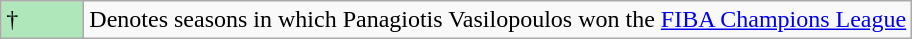<table class="wikitable">
<tr>
<td style="background:#AFE6BA; width:3em;">†</td>
<td>Denotes seasons in which Panagiotis Vasilopoulos won the <a href='#'>FIBA Champions League</a></td>
</tr>
</table>
